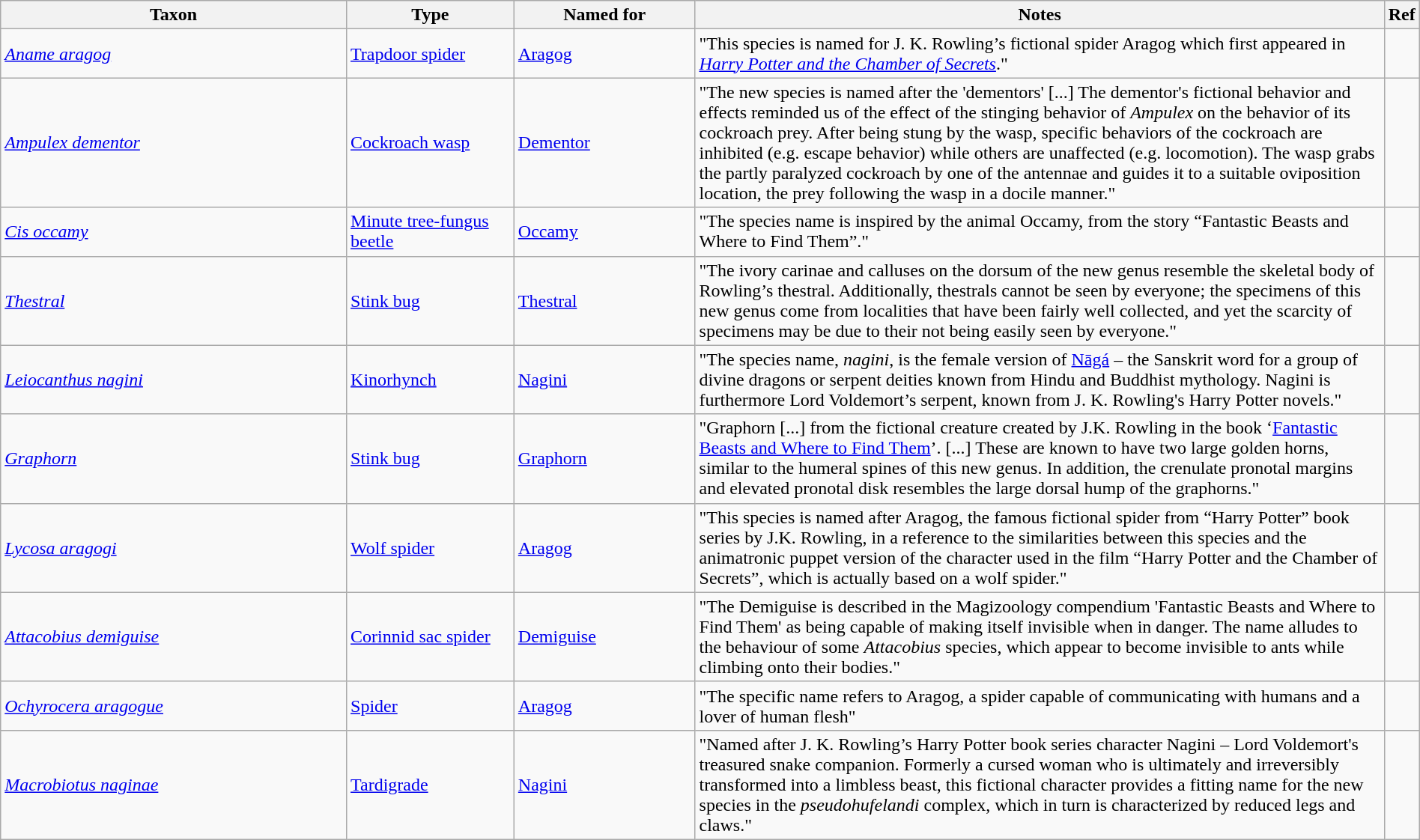<table class="wikitable sortable" width="100%">
<tr>
<th style="width:25%;">Taxon</th>
<th style="width:12%;">Type</th>
<th style="width:13%;">Named for</th>
<th style="width:50%;">Notes</th>
<th class="unsortable">Ref</th>
</tr>
<tr>
<td><em><a href='#'>Aname aragog</a></em> </td>
<td><a href='#'>Trapdoor spider</a></td>
<td><a href='#'>Aragog</a></td>
<td>"This species is named for J. K. Rowling’s fictional spider Aragog which first appeared in <em><a href='#'>Harry Potter and the Chamber of Secrets</a></em>."</td>
<td></td>
</tr>
<tr>
<td><em><a href='#'>Ampulex dementor</a></em> </td>
<td><a href='#'>Cockroach wasp</a></td>
<td><a href='#'>Dementor</a></td>
<td>"The new species is named after the 'dementors' [...] The dementor's fictional behavior and effects reminded us of the effect of the stinging behavior of <em>Ampulex</em> on the behavior of its cockroach prey. After being stung by the wasp, specific behaviors of the cockroach are inhibited (e.g. escape behavior) while others are unaffected (e.g. locomotion). The wasp grabs the partly paralyzed cockroach by one of the antennae and guides it to a suitable oviposition location, the prey following the wasp in a docile manner."</td>
<td></td>
</tr>
<tr>
<td><em><a href='#'>Cis occamy</a></em> </td>
<td><a href='#'>Minute tree-fungus beetle</a></td>
<td><a href='#'>Occamy</a></td>
<td>"The species name is inspired by the animal Occamy, from the story “Fantastic Beasts and Where to Find Them”."</td>
<td></td>
</tr>
<tr>
<td><em><a href='#'>Thestral</a></em> </td>
<td><a href='#'>Stink bug</a></td>
<td><a href='#'>Thestral</a></td>
<td>"The ivory carinae and calluses on the dorsum of the new genus resemble the skeletal body of Rowling’s thestral. Additionally, thestrals cannot be seen by everyone; the specimens of this new genus come from localities that have been fairly well collected, and yet the scarcity of specimens may be due to their not being easily seen by everyone."</td>
<td></td>
</tr>
<tr>
<td><em><a href='#'>Leiocanthus nagini</a></em> </td>
<td><a href='#'>Kinorhynch</a></td>
<td><a href='#'>Nagini</a></td>
<td>"The species name, <em>nagini</em>, is the female version of <a href='#'>Nāgá</a> – the Sanskrit word for a group of divine dragons or serpent deities known from Hindu and Buddhist mythology. Nagini is furthermore Lord Voldemort’s serpent, known from J. K. Rowling's Harry Potter novels."</td>
<td></td>
</tr>
<tr>
<td><em><a href='#'>Graphorn</a></em> </td>
<td><a href='#'>Stink bug</a></td>
<td><a href='#'>Graphorn</a></td>
<td>"Graphorn [...] from the fictional creature created by J.K. Rowling in the book ‘<a href='#'>Fantastic Beasts and Where to Find Them</a>’. [...] These are known to have two large golden horns, similar to the humeral spines of this new genus. In addition, the crenulate pronotal margins and elevated pronotal disk resembles the large dorsal hump of the graphorns."</td>
<td></td>
</tr>
<tr>
<td><em><a href='#'>Lycosa aragogi</a></em> </td>
<td><a href='#'>Wolf spider</a></td>
<td><a href='#'>Aragog</a></td>
<td>"This species is named after Aragog, the famous fictional spider from “Harry Potter” book series by J.K. Rowling, in a reference to the similarities between this species and the animatronic puppet version of the character used in the film “Harry Potter and the Chamber of Secrets”, which is actually based on a wolf spider."</td>
<td></td>
</tr>
<tr>
<td><em><a href='#'>Attacobius demiguise</a></em> </td>
<td><a href='#'>Corinnid sac spider</a></td>
<td><a href='#'>Demiguise</a></td>
<td>"The Demiguise is described in the Magizoology compendium 'Fantastic Beasts and Where to Find Them' as being capable of making itself invisible when in danger. The name alludes to the behaviour of some <em>Attacobius</em> species, which appear to become invisible to ants while climbing onto their bodies."</td>
<td></td>
</tr>
<tr>
<td><em><a href='#'>Ochyrocera aragogue</a></em> </td>
<td><a href='#'>Spider</a></td>
<td><a href='#'>Aragog</a></td>
<td>"The specific name refers to Aragog, a spider capable of communicating with humans and a lover of human flesh"</td>
<td></td>
</tr>
<tr>
<td><em><a href='#'>Macrobiotus naginae</a></em> </td>
<td><a href='#'>Tardigrade</a></td>
<td><a href='#'>Nagini</a></td>
<td>"Named after J. K. Rowling’s Harry Potter book series character Nagini – Lord Voldemort's treasured snake companion. Formerly a cursed woman who is ultimately and irreversibly transformed into a limbless beast, this fictional character provides a fitting name for the new species in the <em>pseudohufelandi</em> complex, which in turn is characterized by reduced legs and claws."</td>
<td></td>
</tr>
</table>
